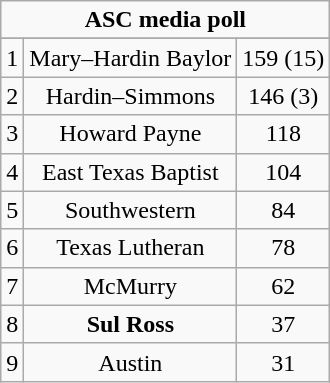<table class="wikitable" style="display: inline-table;">
<tr>
<td align="center" Colspan="3"><strong>ASC media poll</strong></td>
</tr>
<tr align="center">
</tr>
<tr align="center">
<td>1</td>
<td>Mary–Hardin Baylor</td>
<td>159 (15)</td>
</tr>
<tr align="center">
<td>2</td>
<td>Hardin–Simmons</td>
<td>146 (3)</td>
</tr>
<tr align="center">
<td>3</td>
<td>Howard Payne</td>
<td>118</td>
</tr>
<tr align="center">
<td>4</td>
<td>East Texas Baptist</td>
<td>104</td>
</tr>
<tr align="center">
<td>5</td>
<td>Southwestern</td>
<td>84</td>
</tr>
<tr align="center">
<td>6</td>
<td>Texas Lutheran</td>
<td>78</td>
</tr>
<tr align="center">
<td>7</td>
<td>McMurry</td>
<td>62</td>
</tr>
<tr align="center">
<td>8</td>
<td><strong>Sul Ross</strong></td>
<td>37</td>
</tr>
<tr align="center">
<td>9</td>
<td>Austin</td>
<td>31</td>
</tr>
</table>
